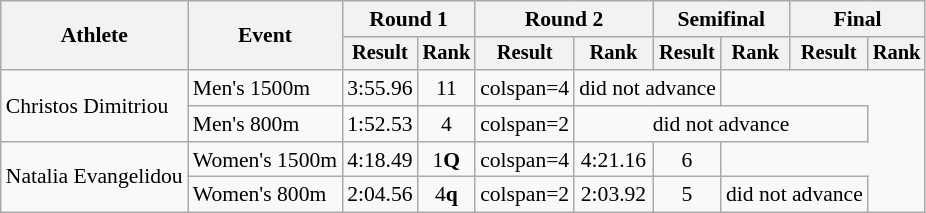<table class="wikitable" style="font-size:90%">
<tr>
<th rowspan="2">Athlete</th>
<th rowspan="2">Event</th>
<th colspan="2">Round 1</th>
<th colspan="2">Round 2</th>
<th colspan="2">Semifinal</th>
<th colspan="2">Final</th>
</tr>
<tr style="font-size:95%">
<th>Result</th>
<th>Rank</th>
<th>Result</th>
<th>Rank</th>
<th>Result</th>
<th>Rank</th>
<th>Result</th>
<th>Rank</th>
</tr>
<tr align=center>
<td align=left rowspan=2>Christos Dimitriou</td>
<td align=left>Men's 1500m</td>
<td>3:55.96</td>
<td>11</td>
<td>colspan=4 </td>
<td colspan=2>did not advance</td>
</tr>
<tr align=center>
<td align=left>Men's 800m</td>
<td>1:52.53</td>
<td>4</td>
<td>colspan=2 </td>
<td colspan=4>did not advance</td>
</tr>
<tr align=center>
<td align=left rowspan=2>Natalia Evangelidou</td>
<td align=left>Women's 1500m</td>
<td>4:18.49</td>
<td>1<strong>Q</strong></td>
<td>colspan=4 </td>
<td>4:21.16</td>
<td>6</td>
</tr>
<tr align=center>
<td align=left>Women's 800m</td>
<td>2:04.56</td>
<td>4<strong>q</strong></td>
<td>colspan=2 </td>
<td>2:03.92</td>
<td>5</td>
<td colspan=2>did not advance</td>
</tr>
</table>
